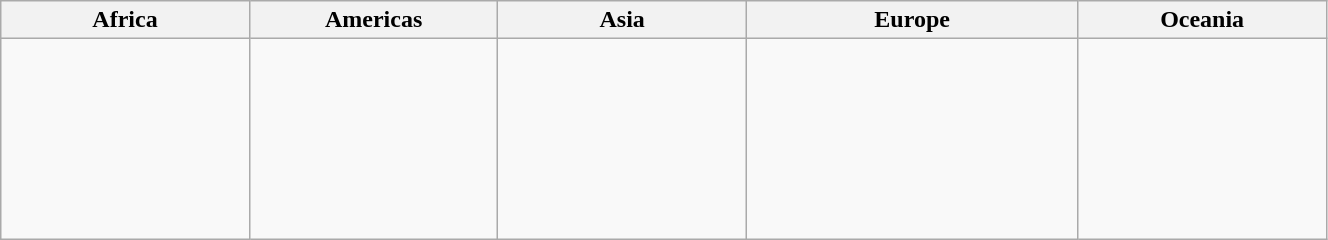<table class=wikitable width=70%>
<tr>
<th width=15%>Africa</th>
<th width=15%>Americas</th>
<th width=15%>Asia</th>
<th width=20%>Europe</th>
<th width=15%>Oceania</th>
</tr>
<tr valign=top>
<td></td>
<td><br> </td>
<td><br> <br> </td>
<td><br> <br> <br> <br> <br> <br> <br> </td>
<td><br> </td>
</tr>
</table>
